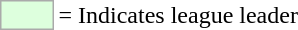<table>
<tr>
<td style="background:#DDFFDD; border:1px solid #aaa; width:2em;"></td>
<td>= Indicates league leader</td>
</tr>
</table>
